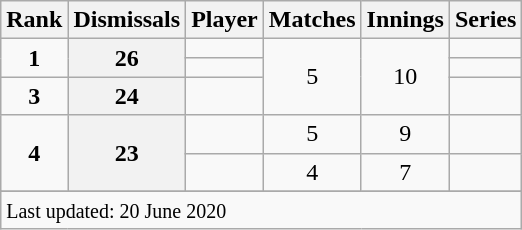<table class="wikitable plainrowheaders sortable">
<tr>
<th scope=col>Rank</th>
<th scope=col>Dismissals</th>
<th scope=col>Player</th>
<th scope=col>Matches</th>
<th scope=col>Innings</th>
<th scope=col>Series</th>
</tr>
<tr>
<td align=center rowspan=2><strong>1</strong></td>
<th scope=row style="text-align:center;" rowspan=2>26</th>
<td></td>
<td align=center rowspan=3>5</td>
<td align=center rowspan=3>10</td>
<td></td>
</tr>
<tr>
<td></td>
<td></td>
</tr>
<tr>
<td align=center><strong>3</strong></td>
<th scope=row style="text-align:center;">24</th>
<td></td>
<td></td>
</tr>
<tr>
<td align=center rowspan=2><strong>4</strong></td>
<th scope=row style=text-align:center; rowspan=2>23</th>
<td></td>
<td align=center>5</td>
<td align=center>9</td>
<td></td>
</tr>
<tr>
<td></td>
<td align=center>4</td>
<td align=center>7</td>
<td></td>
</tr>
<tr>
</tr>
<tr class=sortbottom>
<td colspan=6><small>Last updated: 20 June 2020</small></td>
</tr>
</table>
